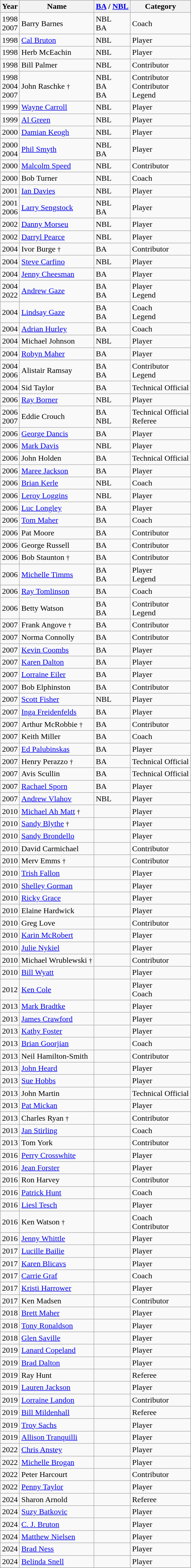<table class="wikitable plainrowheaders sortable">
<tr bgcolor=#efefef>
<th scope="col">Year</th>
<th scope="col">Name</th>
<th scope="col"><a href='#'>BA</a> / <a href='#'>NBL</a></th>
<th scope="col">Category</th>
</tr>
<tr>
<td>1998<br>2007</td>
<td>Barry Barnes</td>
<td>NBL<br>BA</td>
<td>Coach</td>
</tr>
<tr>
<td>1998</td>
<td><a href='#'>Cal Bruton</a></td>
<td>NBL</td>
<td>Player</td>
</tr>
<tr>
<td>1998</td>
<td>Herb McEachin</td>
<td>NBL</td>
<td>Player</td>
</tr>
<tr>
<td>1998</td>
<td>Bill Palmer</td>
<td>NBL</td>
<td>Contributor</td>
</tr>
<tr>
<td>1998<br>2004<br>2007</td>
<td>John Raschke <small>†</small></td>
<td>NBL<br>BA<br>BA</td>
<td>Contributor<br>Contributor<br>Legend</td>
</tr>
<tr>
<td>1999</td>
<td><a href='#'>Wayne Carroll</a></td>
<td>NBL</td>
<td>Player</td>
</tr>
<tr>
<td>1999</td>
<td><a href='#'>Al Green</a></td>
<td>NBL</td>
<td>Player</td>
</tr>
<tr>
<td>2000</td>
<td><a href='#'>Damian Keogh</a></td>
<td>NBL</td>
<td>Player</td>
</tr>
<tr>
<td>2000<br>2004</td>
<td><a href='#'>Phil Smyth</a></td>
<td>NBL<br>BA</td>
<td>Player</td>
</tr>
<tr>
<td>2000</td>
<td><a href='#'>Malcolm Speed</a></td>
<td>NBL</td>
<td>Contributor</td>
</tr>
<tr>
<td>2000</td>
<td>Bob Turner</td>
<td>NBL</td>
<td>Coach</td>
</tr>
<tr>
<td>2001</td>
<td><a href='#'>Ian Davies</a></td>
<td>NBL</td>
<td>Player</td>
</tr>
<tr>
<td>2001<br>2006</td>
<td><a href='#'>Larry Sengstock</a></td>
<td>NBL<br>BA</td>
<td>Player</td>
</tr>
<tr>
<td>2002</td>
<td><a href='#'>Danny Morseu</a></td>
<td>NBL</td>
<td>Player</td>
</tr>
<tr>
<td>2002</td>
<td><a href='#'>Darryl Pearce</a></td>
<td>NBL</td>
<td>Player</td>
</tr>
<tr>
<td>2004</td>
<td>Ivor Burge <small>†</small></td>
<td>BA</td>
<td>Contributor</td>
</tr>
<tr>
<td>2004</td>
<td><a href='#'>Steve Carfino</a></td>
<td>NBL</td>
<td>Player</td>
</tr>
<tr>
<td>2004</td>
<td><a href='#'>Jenny Cheesman</a></td>
<td>BA</td>
<td>Player</td>
</tr>
<tr>
<td>2004<br>2022</td>
<td><a href='#'>Andrew Gaze</a></td>
<td>BA<br>BA</td>
<td>Player<br>Legend</td>
</tr>
<tr>
<td>2004</td>
<td><a href='#'>Lindsay Gaze</a></td>
<td>BA<br>BA</td>
<td>Coach<br>Legend</td>
</tr>
<tr>
<td>2004</td>
<td><a href='#'>Adrian Hurley</a></td>
<td>BA</td>
<td>Coach</td>
</tr>
<tr>
<td>2004</td>
<td>Michael Johnson</td>
<td>NBL</td>
<td>Player</td>
</tr>
<tr>
<td>2004</td>
<td><a href='#'>Robyn Maher</a></td>
<td>BA</td>
<td>Player</td>
</tr>
<tr>
<td>2004<br>2006</td>
<td>Alistair Ramsay</td>
<td>BA<br>BA</td>
<td>Contributor<br>Legend</td>
</tr>
<tr>
<td>2004</td>
<td>Sid Taylor</td>
<td>BA</td>
<td>Technical Official</td>
</tr>
<tr>
<td>2006</td>
<td><a href='#'>Ray Borner</a></td>
<td>NBL</td>
<td>Player</td>
</tr>
<tr>
<td>2006<br>2007</td>
<td>Eddie Crouch</td>
<td>BA<br>NBL</td>
<td>Technical Official<br>Referee</td>
</tr>
<tr>
<td>2006</td>
<td><a href='#'>George Dancis</a></td>
<td>BA</td>
<td>Player</td>
</tr>
<tr>
<td>2006</td>
<td><a href='#'>Mark Davis</a></td>
<td>NBL</td>
<td>Player</td>
</tr>
<tr>
<td>2006</td>
<td>John Holden</td>
<td>BA</td>
<td>Technical Official</td>
</tr>
<tr>
<td>2006</td>
<td><a href='#'>Maree Jackson</a></td>
<td>BA</td>
<td>Player</td>
</tr>
<tr>
<td>2006</td>
<td><a href='#'>Brian Kerle</a></td>
<td>NBL</td>
<td>Coach</td>
</tr>
<tr>
<td>2006</td>
<td><a href='#'>Leroy Loggins</a></td>
<td>NBL</td>
<td>Player</td>
</tr>
<tr>
<td>2006</td>
<td><a href='#'>Luc Longley</a></td>
<td>BA</td>
<td>Player</td>
</tr>
<tr>
<td>2006</td>
<td><a href='#'>Tom Maher</a></td>
<td>BA</td>
<td>Coach</td>
</tr>
<tr>
<td>2006</td>
<td>Pat Moore</td>
<td>BA</td>
<td>Contributor</td>
</tr>
<tr>
<td>2006</td>
<td>George Russell</td>
<td>BA</td>
<td>Contributor</td>
</tr>
<tr>
<td>2006</td>
<td>Bob Staunton <small>†</small></td>
<td>BA</td>
<td>Contributor</td>
</tr>
<tr>
<td>2006</td>
<td><a href='#'>Michelle Timms</a></td>
<td>BA<br>BA</td>
<td>Player<br>Legend</td>
</tr>
<tr>
<td>2006</td>
<td><a href='#'>Ray Tomlinson</a></td>
<td>BA</td>
<td>Coach</td>
</tr>
<tr>
<td>2006</td>
<td>Betty Watson</td>
<td>BA<br>BA</td>
<td>Contributor<br>Legend</td>
</tr>
<tr>
<td>2007</td>
<td>Frank Angove <small>†</small></td>
<td>BA</td>
<td>Contributor</td>
</tr>
<tr>
<td>2007</td>
<td>Norma Connolly</td>
<td>BA</td>
<td>Contributor</td>
</tr>
<tr>
<td>2007</td>
<td><a href='#'>Kevin Coombs</a></td>
<td>BA</td>
<td>Player</td>
</tr>
<tr>
<td>2007</td>
<td><a href='#'>Karen Dalton</a></td>
<td>BA</td>
<td>Player</td>
</tr>
<tr>
<td>2007</td>
<td><a href='#'>Lorraine Eiler</a></td>
<td>BA</td>
<td>Player</td>
</tr>
<tr>
<td>2007</td>
<td>Bob Elphinston</td>
<td>BA</td>
<td>Contributor</td>
</tr>
<tr>
<td>2007</td>
<td><a href='#'>Scott Fisher</a></td>
<td>NBL</td>
<td>Player</td>
</tr>
<tr>
<td>2007</td>
<td><a href='#'>Inga Freidenfelds</a></td>
<td>BA</td>
<td>Player</td>
</tr>
<tr>
<td>2007</td>
<td>Arthur McRobbie <small>†</small></td>
<td>BA</td>
<td>Contributor</td>
</tr>
<tr>
<td>2007</td>
<td>Keith Miller</td>
<td>BA</td>
<td>Coach</td>
</tr>
<tr>
<td>2007</td>
<td><a href='#'>Ed Palubinskas</a></td>
<td>BA</td>
<td>Player</td>
</tr>
<tr>
<td>2007</td>
<td>Henry Perazzo <small>†</small></td>
<td>BA</td>
<td>Technical Official</td>
</tr>
<tr>
<td>2007</td>
<td>Avis Scullin</td>
<td>BA</td>
<td>Technical Official</td>
</tr>
<tr>
<td>2007</td>
<td><a href='#'>Rachael Sporn</a></td>
<td>BA</td>
<td>Player</td>
</tr>
<tr>
<td>2007</td>
<td><a href='#'>Andrew Vlahov</a></td>
<td>NBL</td>
<td>Player</td>
</tr>
<tr>
<td>2010</td>
<td><a href='#'>Michael Ah Matt</a> <small>†</small></td>
<td></td>
<td>Player</td>
</tr>
<tr>
<td>2010</td>
<td><a href='#'>Sandy Blythe</a> <small>†</small></td>
<td></td>
<td>Player</td>
</tr>
<tr>
<td>2010</td>
<td><a href='#'>Sandy Brondello</a></td>
<td></td>
<td>Player</td>
</tr>
<tr>
<td>2010</td>
<td>David Carmichael</td>
<td></td>
<td>Contributor</td>
</tr>
<tr>
<td>2010</td>
<td>Merv Emms <small>†</small></td>
<td></td>
<td>Contributor</td>
</tr>
<tr>
<td>2010</td>
<td><a href='#'>Trish Fallon</a></td>
<td></td>
<td>Player</td>
</tr>
<tr>
<td>2010</td>
<td><a href='#'>Shelley Gorman</a></td>
<td></td>
<td>Player</td>
</tr>
<tr>
<td>2010</td>
<td><a href='#'>Ricky Grace</a></td>
<td></td>
<td>Player</td>
</tr>
<tr>
<td>2010</td>
<td>Elaine Hardwick</td>
<td></td>
<td>Player</td>
</tr>
<tr>
<td>2010</td>
<td>Greg Love</td>
<td></td>
<td>Contributor</td>
</tr>
<tr>
<td>2010</td>
<td><a href='#'>Karin McRobert</a></td>
<td></td>
<td>Player</td>
</tr>
<tr>
<td>2010</td>
<td><a href='#'>Julie Nykiel</a></td>
<td></td>
<td>Player</td>
</tr>
<tr>
<td>2010</td>
<td>Michael Wrublewski <small>†</small></td>
<td></td>
<td>Contributor</td>
</tr>
<tr>
<td>2010</td>
<td><a href='#'>Bill Wyatt</a></td>
<td></td>
<td>Player</td>
</tr>
<tr>
<td>2012</td>
<td><a href='#'>Ken Cole</a></td>
<td></td>
<td>Player<br>Coach</td>
</tr>
<tr>
<td>2013</td>
<td><a href='#'>Mark Bradtke</a></td>
<td></td>
<td>Player</td>
</tr>
<tr>
<td>2013</td>
<td><a href='#'>James Crawford</a></td>
<td></td>
<td>Player</td>
</tr>
<tr>
<td>2013</td>
<td><a href='#'>Kathy Foster</a></td>
<td></td>
<td>Player</td>
</tr>
<tr>
<td>2013</td>
<td><a href='#'>Brian Goorjian</a></td>
<td></td>
<td>Coach</td>
</tr>
<tr>
<td>2013</td>
<td>Neil Hamilton-Smith</td>
<td></td>
<td>Contributor</td>
</tr>
<tr>
<td>2013</td>
<td><a href='#'>John Heard</a></td>
<td></td>
<td>Player</td>
</tr>
<tr>
<td>2013</td>
<td><a href='#'>Sue Hobbs</a></td>
<td></td>
<td>Player</td>
</tr>
<tr>
<td>2013</td>
<td>John Martin</td>
<td></td>
<td>Technical Official</td>
</tr>
<tr>
<td>2013</td>
<td><a href='#'>Pat Mickan</a></td>
<td></td>
<td>Player</td>
</tr>
<tr>
<td>2013</td>
<td>Charles Ryan <small>†</small></td>
<td></td>
<td>Contributor</td>
</tr>
<tr>
<td>2013</td>
<td><a href='#'>Jan Stirling</a></td>
<td></td>
<td>Coach</td>
</tr>
<tr>
<td>2013</td>
<td>Tom York</td>
<td></td>
<td>Contributor</td>
</tr>
<tr>
<td>2016</td>
<td><a href='#'>Perry Crosswhite</a></td>
<td></td>
<td>Player</td>
</tr>
<tr>
<td>2016</td>
<td><a href='#'>Jean Forster</a></td>
<td></td>
<td>Player</td>
</tr>
<tr>
<td>2016</td>
<td>Ron Harvey</td>
<td></td>
<td>Contributor</td>
</tr>
<tr>
<td>2016</td>
<td><a href='#'>Patrick Hunt</a></td>
<td></td>
<td>Coach</td>
</tr>
<tr>
<td>2016</td>
<td><a href='#'>Liesl Tesch</a></td>
<td></td>
<td>Player</td>
</tr>
<tr>
<td>2016</td>
<td>Ken Watson <small>†</small></td>
<td></td>
<td>Coach<br>Contributor</td>
</tr>
<tr>
<td>2016</td>
<td><a href='#'>Jenny Whittle</a></td>
<td></td>
<td>Player</td>
</tr>
<tr>
<td>2017</td>
<td><a href='#'>Lucille Bailie</a></td>
<td></td>
<td>Player</td>
</tr>
<tr>
<td>2017</td>
<td><a href='#'>Karen Blicavs</a></td>
<td></td>
<td>Player</td>
</tr>
<tr>
<td>2017</td>
<td><a href='#'>Carrie Graf</a></td>
<td></td>
<td>Coach</td>
</tr>
<tr>
<td>2017</td>
<td><a href='#'>Kristi Harrower</a></td>
<td></td>
<td>Player</td>
</tr>
<tr>
<td>2017</td>
<td>Ken Madsen</td>
<td></td>
<td>Contributor</td>
</tr>
<tr>
<td>2018</td>
<td><a href='#'>Brett Maher</a></td>
<td></td>
<td>Player</td>
</tr>
<tr>
<td>2018</td>
<td><a href='#'>Tony Ronaldson</a></td>
<td></td>
<td>Player</td>
</tr>
<tr>
<td>2018</td>
<td><a href='#'>Glen Saville</a></td>
<td></td>
<td>Player</td>
</tr>
<tr>
<td>2019</td>
<td><a href='#'>Lanard Copeland</a></td>
<td></td>
<td>Player</td>
</tr>
<tr>
<td>2019</td>
<td><a href='#'>Brad Dalton</a></td>
<td></td>
<td>Player</td>
</tr>
<tr>
<td>2019</td>
<td>Ray Hunt</td>
<td></td>
<td>Referee</td>
</tr>
<tr>
<td>2019</td>
<td><a href='#'>Lauren Jackson</a></td>
<td></td>
<td>Player</td>
</tr>
<tr>
<td>2019</td>
<td><a href='#'>Lorraine Landon</a></td>
<td></td>
<td>Contributor</td>
</tr>
<tr>
<td>2019</td>
<td><a href='#'>Bill Mildenhall</a></td>
<td></td>
<td>Referee</td>
</tr>
<tr>
<td>2019</td>
<td><a href='#'>Troy Sachs</a></td>
<td></td>
<td>Player</td>
</tr>
<tr>
<td>2019</td>
<td><a href='#'>Allison Tranquilli</a></td>
<td></td>
<td>Player</td>
</tr>
<tr>
<td>2022</td>
<td><a href='#'>Chris Anstey</a></td>
<td></td>
<td>Player</td>
</tr>
<tr>
<td>2022</td>
<td><a href='#'>Michelle Brogan</a></td>
<td></td>
<td>Player</td>
</tr>
<tr>
<td>2022</td>
<td>Peter Harcourt</td>
<td></td>
<td>Contributor</td>
</tr>
<tr>
<td>2022</td>
<td><a href='#'>Penny Taylor</a></td>
<td></td>
<td>Player</td>
</tr>
<tr>
<td>2024</td>
<td>Sharon Arnold</td>
<td></td>
<td>Referee</td>
</tr>
<tr>
<td>2024</td>
<td><a href='#'>Suzy Batkovic</a></td>
<td></td>
<td>Player</td>
</tr>
<tr>
<td>2024</td>
<td><a href='#'>C. J. Bruton</a></td>
<td></td>
<td>Player</td>
</tr>
<tr>
<td>2024</td>
<td><a href='#'>Matthew Nielsen</a></td>
<td></td>
<td>Player</td>
</tr>
<tr>
<td>2024</td>
<td><a href='#'>Brad Ness</a></td>
<td></td>
<td>Player</td>
</tr>
<tr>
<td>2024</td>
<td><a href='#'>Belinda Snell</a></td>
<td></td>
<td>Player</td>
</tr>
<tr>
</tr>
</table>
